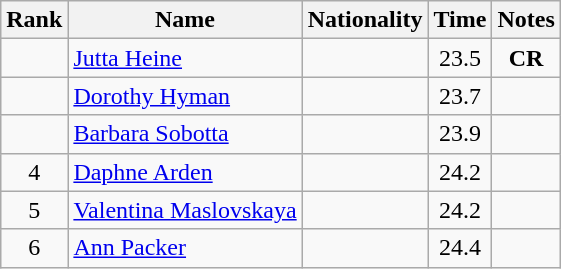<table class="wikitable sortable" style="text-align:center">
<tr>
<th>Rank</th>
<th>Name</th>
<th>Nationality</th>
<th>Time</th>
<th>Notes</th>
</tr>
<tr>
<td></td>
<td align=left><a href='#'>Jutta Heine</a></td>
<td align=left></td>
<td>23.5</td>
<td><strong>CR</strong></td>
</tr>
<tr>
<td></td>
<td align=left><a href='#'>Dorothy Hyman</a></td>
<td align=left></td>
<td>23.7</td>
<td></td>
</tr>
<tr>
<td></td>
<td align=left><a href='#'>Barbara Sobotta</a></td>
<td align=left></td>
<td>23.9</td>
<td></td>
</tr>
<tr>
<td>4</td>
<td align=left><a href='#'>Daphne Arden</a></td>
<td align=left></td>
<td>24.2</td>
<td></td>
</tr>
<tr>
<td>5</td>
<td align=left><a href='#'>Valentina Maslovskaya</a></td>
<td align=left></td>
<td>24.2</td>
<td></td>
</tr>
<tr>
<td>6</td>
<td align=left><a href='#'>Ann Packer</a></td>
<td align=left></td>
<td>24.4</td>
<td></td>
</tr>
</table>
